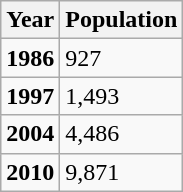<table class="wikitable">
<tr>
<th>Year</th>
<th>Population</th>
</tr>
<tr>
<td><strong>1986</strong></td>
<td>927</td>
</tr>
<tr>
<td><strong>1997</strong></td>
<td>1,493</td>
</tr>
<tr>
<td><strong>2004</strong></td>
<td>4,486</td>
</tr>
<tr>
<td><strong>2010</strong></td>
<td>9,871</td>
</tr>
</table>
